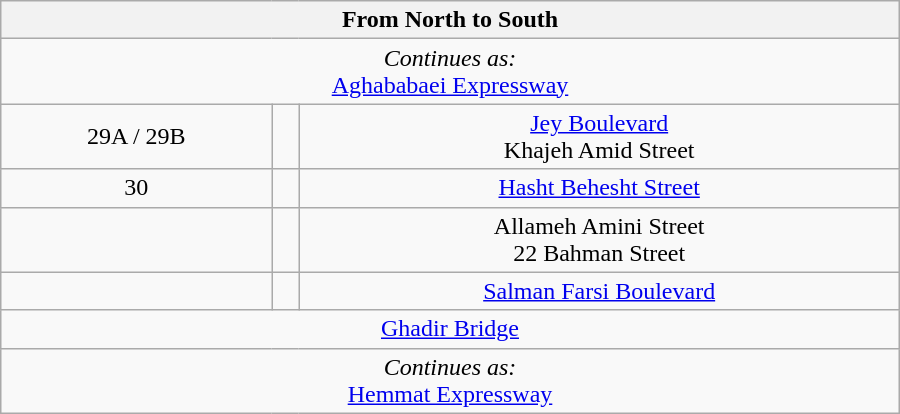<table class="wikitable" style="text-align:center" width="600px">
<tr>
<th text-align="center" colspan="3"> From North to South </th>
</tr>
<tr>
<td colspan="7" align="center"><em>Continues as:</em><br> <a href='#'>Aghababaei Expressway</a></td>
</tr>
<tr>
<td>29A / 29B</td>
<td></td>
<td> <a href='#'>Jey Boulevard</a><br> Khajeh Amid Street</td>
</tr>
<tr>
<td>30</td>
<td></td>
<td> <a href='#'>Hasht Behesht Street</a></td>
</tr>
<tr>
<td></td>
<td></td>
<td> Allameh Amini Street<br> 22 Bahman Street</td>
</tr>
<tr>
<td></td>
<td></td>
<td> <a href='#'>Salman Farsi Boulevard</a></td>
</tr>
<tr>
<td text-align="center" colspan="3"> <a href='#'>Ghadir Bridge</a></td>
</tr>
<tr>
<td colspan="7" align="center"><em>Continues as:</em><br> <a href='#'>Hemmat Expressway</a></td>
</tr>
</table>
